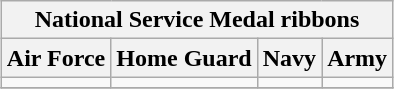<table class="wikitable" style="margin:1em auto;">
<tr>
<th colspan="4">National Service Medal ribbons</th>
</tr>
<tr>
<th>Air Force</th>
<th>Home Guard</th>
<th>Navy</th>
<th>Army</th>
</tr>
<tr>
<td></td>
<td></td>
<td></td>
<td></td>
</tr>
<tr>
</tr>
</table>
